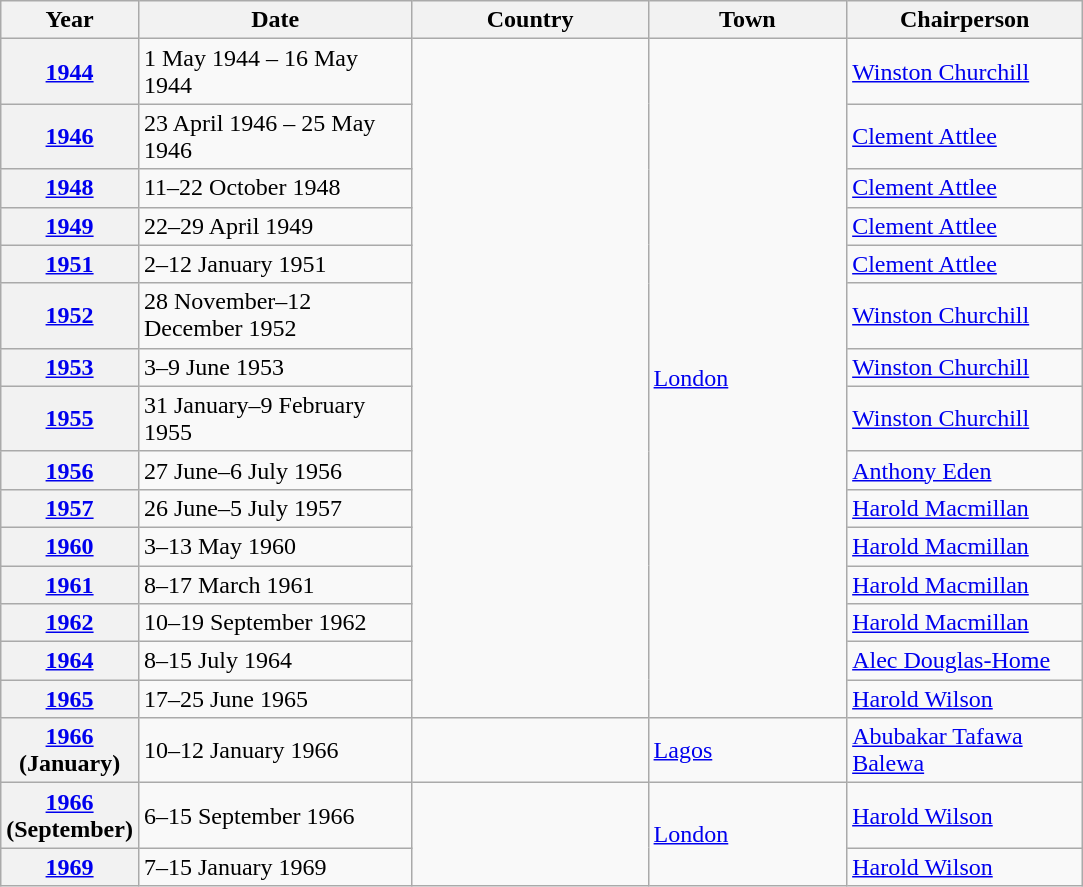<table class="wikitable">
<tr>
<th width=50px>Year</th>
<th width=175px>Date</th>
<th width=150px>Country</th>
<th width=125px>Town</th>
<th width=150px>Chairperson</th>
</tr>
<tr>
<th><a href='#'>1944</a></th>
<td>1 May 1944 – 16 May 1944</td>
<td rowspan=15></td>
<td rowspan=15><a href='#'>London</a></td>
<td><a href='#'>Winston Churchill</a></td>
</tr>
<tr>
<th><a href='#'>1946</a></th>
<td>23 April 1946 – 25 May 1946</td>
<td><a href='#'>Clement Attlee</a></td>
</tr>
<tr>
<th><a href='#'>1948</a></th>
<td>11–22 October 1948</td>
<td><a href='#'>Clement Attlee</a></td>
</tr>
<tr>
<th><a href='#'>1949</a></th>
<td>22–29 April 1949</td>
<td><a href='#'>Clement Attlee</a></td>
</tr>
<tr>
<th><a href='#'>1951</a></th>
<td>2–12 January 1951</td>
<td><a href='#'>Clement Attlee</a></td>
</tr>
<tr>
<th><a href='#'>1952</a></th>
<td>28 November–12 December 1952</td>
<td><a href='#'>Winston Churchill</a></td>
</tr>
<tr>
<th><a href='#'>1953</a></th>
<td>3–9 June 1953</td>
<td><a href='#'>Winston Churchill</a></td>
</tr>
<tr>
<th><a href='#'>1955</a></th>
<td>31 January–9 February 1955</td>
<td><a href='#'>Winston Churchill</a></td>
</tr>
<tr>
<th><a href='#'>1956</a></th>
<td>27 June–6 July 1956</td>
<td><a href='#'>Anthony Eden</a></td>
</tr>
<tr>
<th><a href='#'>1957</a></th>
<td>26 June–5 July 1957</td>
<td><a href='#'>Harold Macmillan</a></td>
</tr>
<tr>
<th><a href='#'>1960</a></th>
<td>3–13 May 1960</td>
<td><a href='#'>Harold Macmillan</a></td>
</tr>
<tr>
<th><a href='#'>1961</a></th>
<td>8–17 March 1961</td>
<td><a href='#'>Harold Macmillan</a></td>
</tr>
<tr>
<th><a href='#'>1962</a></th>
<td>10–19 September 1962</td>
<td><a href='#'>Harold Macmillan</a></td>
</tr>
<tr>
<th><a href='#'>1964</a></th>
<td>8–15 July 1964</td>
<td><a href='#'>Alec Douglas-Home</a></td>
</tr>
<tr>
<th><a href='#'>1965</a></th>
<td>17–25 June 1965</td>
<td><a href='#'>Harold Wilson</a></td>
</tr>
<tr>
<th><a href='#'>1966</a> (January)</th>
<td>10–12 January 1966</td>
<td></td>
<td><a href='#'>Lagos</a></td>
<td><a href='#'>Abubakar Tafawa Balewa</a></td>
</tr>
<tr>
<th><a href='#'>1966</a> (September)</th>
<td>6–15 September 1966</td>
<td rowspan=2></td>
<td rowspan=2><a href='#'>London</a></td>
<td><a href='#'>Harold Wilson</a></td>
</tr>
<tr>
<th><a href='#'>1969</a></th>
<td>7–15 January 1969</td>
<td><a href='#'>Harold Wilson</a></td>
</tr>
</table>
